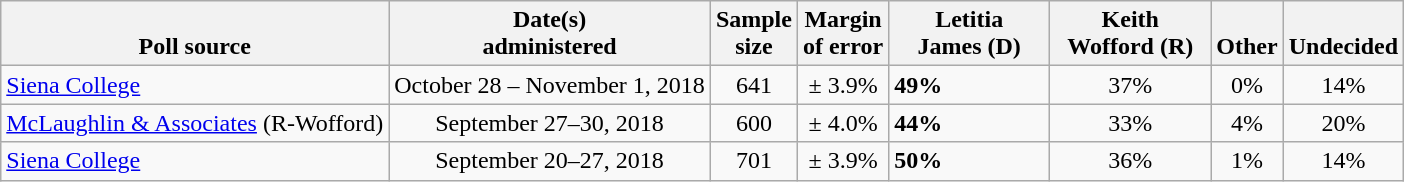<table class="wikitable">
<tr valign=bottom>
<th>Poll source</th>
<th>Date(s)<br>administered</th>
<th>Sample<br>size</th>
<th>Margin<br>of error</th>
<th style="width:100px;">Letitia<br>James (D)</th>
<th style="width:100px;">Keith<br>Wofford (R)</th>
<th>Other</th>
<th>Undecided</th>
</tr>
<tr>
<td><a href='#'>Siena College</a></td>
<td align=center>October 28 – November 1, 2018</td>
<td align=center>641</td>
<td align=center>± 3.9%</td>
<td><strong>49%</strong></td>
<td align=center>37%</td>
<td align=center>0%</td>
<td align=center>14%</td>
</tr>
<tr>
<td><a href='#'>McLaughlin & Associates</a> (R-Wofford)</td>
<td align=center>September 27–30, 2018</td>
<td align=center>600</td>
<td align=center>± 4.0%</td>
<td><strong>44%</strong></td>
<td align=center>33%</td>
<td align=center>4%</td>
<td align=center>20%</td>
</tr>
<tr>
<td><a href='#'>Siena College</a></td>
<td align=center>September 20–27, 2018</td>
<td align=center>701</td>
<td align=center>± 3.9%</td>
<td><strong>50%</strong></td>
<td align=center>36%</td>
<td align=center>1%</td>
<td align=center>14%</td>
</tr>
</table>
